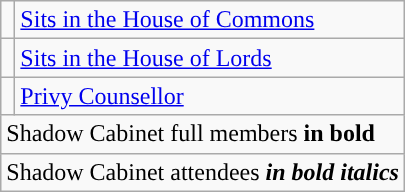<table class="wikitable">
<tr>
<td style="background: "></td>
<td><a href='#'>Sits in the House of Commons</a></td>
</tr>
<tr>
<td style="background: "></td>
<td><a href='#'>Sits in the House of Lords</a></td>
</tr>
<tr>
<td style="background: "></td>
<td><a href='#'>Privy Counsellor</a></td>
</tr>
<tr>
<td colspan="2">Shadow Cabinet full members <strong>in bold</strong></td>
</tr>
<tr>
<td colspan="2">Shadow Cabinet attendees <strong><em>in bold italics</em></strong></td>
</tr>
</table>
